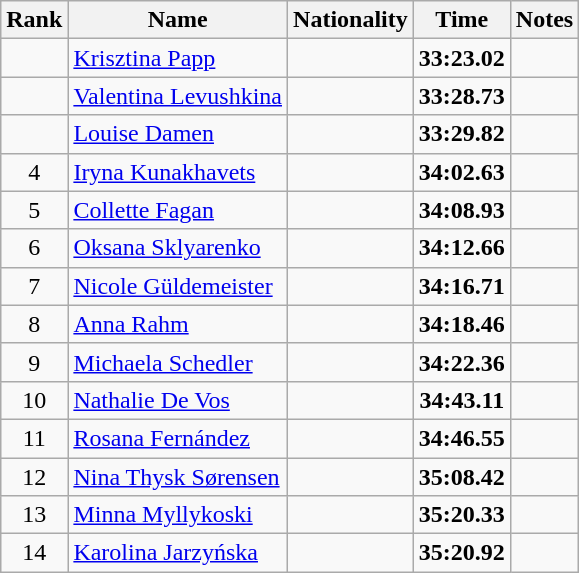<table class="wikitable sortable" style="text-align:center">
<tr>
<th>Rank</th>
<th>Name</th>
<th>Nationality</th>
<th>Time</th>
<th>Notes</th>
</tr>
<tr>
<td></td>
<td align=left><a href='#'>Krisztina Papp</a></td>
<td align=left></td>
<td><strong>33:23.02</strong></td>
<td></td>
</tr>
<tr>
<td></td>
<td align=left><a href='#'>Valentina Levushkina</a></td>
<td align=left></td>
<td><strong>33:28.73</strong></td>
<td></td>
</tr>
<tr>
<td></td>
<td align=left><a href='#'>Louise Damen</a></td>
<td align=left></td>
<td><strong>33:29.82</strong></td>
<td></td>
</tr>
<tr>
<td>4</td>
<td align=left><a href='#'>Iryna Kunakhavets</a></td>
<td align=left></td>
<td><strong>34:02.63</strong></td>
<td></td>
</tr>
<tr>
<td>5</td>
<td align=left><a href='#'>Collette Fagan</a></td>
<td align=left></td>
<td><strong>34:08.93</strong></td>
<td></td>
</tr>
<tr>
<td>6</td>
<td align=left><a href='#'>Oksana Sklyarenko</a></td>
<td align=left></td>
<td><strong>34:12.66</strong></td>
<td></td>
</tr>
<tr>
<td>7</td>
<td align=left><a href='#'>Nicole Güldemeister</a></td>
<td align=left></td>
<td><strong>34:16.71</strong></td>
<td></td>
</tr>
<tr>
<td>8</td>
<td align=left><a href='#'>Anna Rahm</a></td>
<td align=left></td>
<td><strong>34:18.46</strong></td>
<td></td>
</tr>
<tr>
<td>9</td>
<td align=left><a href='#'>Michaela Schedler</a></td>
<td align=left></td>
<td><strong>34:22.36</strong></td>
<td></td>
</tr>
<tr>
<td>10</td>
<td align=left><a href='#'>Nathalie De Vos</a></td>
<td align=left></td>
<td><strong>34:43.11</strong></td>
<td></td>
</tr>
<tr>
<td>11</td>
<td align=left><a href='#'>Rosana Fernández</a></td>
<td align=left></td>
<td><strong>34:46.55</strong></td>
<td></td>
</tr>
<tr>
<td>12</td>
<td align=left><a href='#'>Nina Thysk Sørensen</a></td>
<td align=left></td>
<td><strong>35:08.42</strong></td>
<td></td>
</tr>
<tr>
<td>13</td>
<td align=left><a href='#'>Minna Myllykoski</a></td>
<td align=left></td>
<td><strong>35:20.33</strong></td>
<td></td>
</tr>
<tr>
<td>14</td>
<td align=left><a href='#'>Karolina Jarzyńska</a></td>
<td align=left></td>
<td><strong>35:20.92</strong></td>
<td></td>
</tr>
</table>
